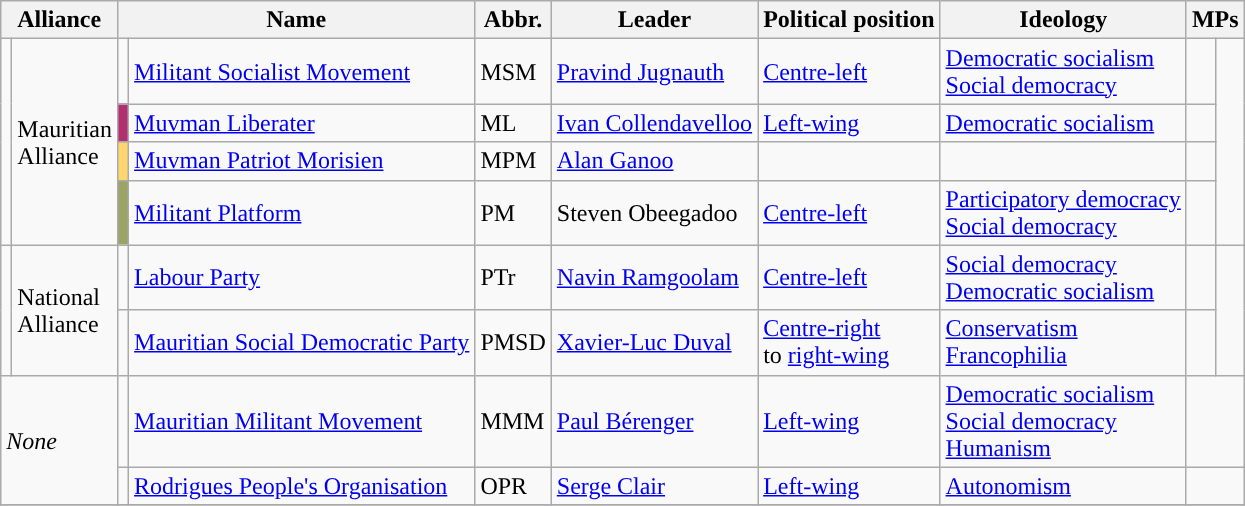<table class="wikitable">
<tr>
<th colspan=2>Alliance</th>
<th colspan=2>Name</th>
<th>Abbr.</th>
<th>Leader</th>
<th>Political position</th>
<th>Ideology</th>
<th colspan=2>MPs</th>
</tr>
<tr>
<td rowspan=4 bgcolor=></td>
<td rowspan=4>Mauritian<br>Alliance</td>
<td style="background: "></td>
<td><a href='#'>Militant Socialist Movement</a><br><small></small></td>
<td>MSM</td>
<td><a href='#'>Pravind Jugnauth</a></td>
<td><a href='#'>Centre-left</a></td>
<td><a href='#'>Democratic socialism</a><br><a href='#'>Social democracy</a></td>
<td></td>
<td rowspan=4></td>
</tr>
<tr>
<td style="background: #B23070;"></td>
<td><a href='#'>Muvman Liberater</a></td>
<td>ML</td>
<td><a href='#'>Ivan Collendavelloo</a></td>
<td><a href='#'>Left-wing</a></td>
<td><a href='#'>Democratic socialism</a></td>
<td></td>
</tr>
<tr>
<td style="background: #FFD66D;"></td>
<td><a href='#'>Muvman Patriot Morisien</a></td>
<td>MPM</td>
<td><a href='#'>Alan Ganoo</a></td>
<td></td>
<td></td>
<td></td>
</tr>
<tr>
<td style="background: #9BA367;"></td>
<td><a href='#'>Militant Platform</a><br><small></small></td>
<td>PM</td>
<td>Steven Obeegadoo</td>
<td><a href='#'>Centre-left</a></td>
<td><a href='#'>Participatory democracy</a><br><a href='#'>Social democracy</a></td>
<td></td>
</tr>
<tr>
<td rowspan=2 style="background: "></td>
<td rowspan=2>National<br>Alliance</td>
<td style="background: "></td>
<td><a href='#'>Labour Party</a><br><small></small></td>
<td>PTr</td>
<td><a href='#'>Navin Ramgoolam</a></td>
<td><a href='#'>Centre-left</a></td>
<td><a href='#'>Social democracy</a><br><a href='#'>Democratic socialism</a></td>
<td></td>
<td rowspan=2></td>
</tr>
<tr>
<td style="background: "></td>
<td><a href='#'>Mauritian Social Democratic Party</a><br><small></small></td>
<td>PMSD</td>
<td><a href='#'>Xavier-Luc Duval</a></td>
<td><a href='#'>Centre-right</a><br>to <a href='#'>right-wing</a></td>
<td><a href='#'>Conservatism</a><br><a href='#'>Francophilia</a></td>
<td></td>
</tr>
<tr>
<td colspan=2 rowspan=2><em>None</em></td>
<td style="background: "></td>
<td><a href='#'>Mauritian Militant Movement</a><br><small></small></td>
<td>MMM</td>
<td><a href='#'>Paul Bérenger</a></td>
<td><a href='#'>Left-wing</a></td>
<td><a href='#'>Democratic socialism</a><br><a href='#'>Social democracy</a><br><a href='#'>Humanism</a></td>
<td colspan=2></td>
</tr>
<tr>
<td style="background: "></td>
<td><a href='#'>Rodrigues People's Organisation</a><br><small></small></td>
<td>OPR</td>
<td><a href='#'>Serge Clair</a></td>
<td><a href='#'>Left-wing</a></td>
<td><a href='#'>Autonomism</a></td>
<td colspan=2></td>
</tr>
<tr>
</tr>
</table>
